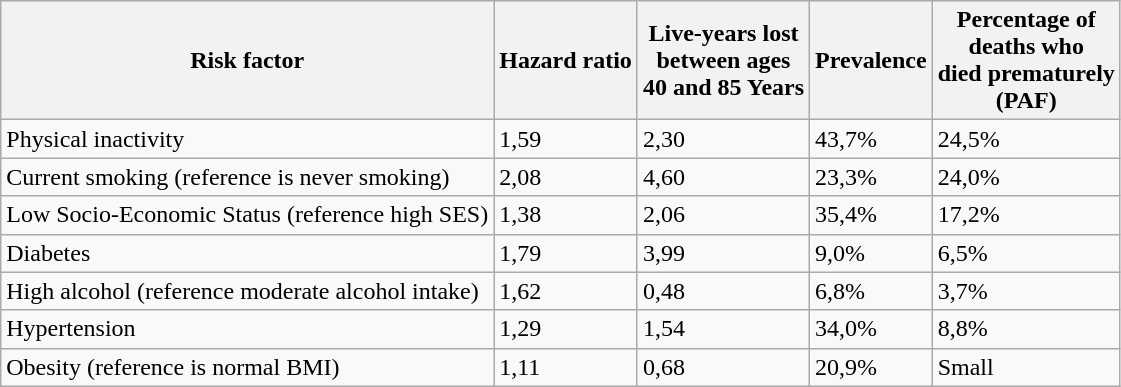<table class="wikitable">
<tr>
<th>Risk factor</th>
<th>Hazard ratio</th>
<th>Live-years lost<br>between ages<br>40 and 85 Years</th>
<th>Prevalence</th>
<th>Percentage of<br>deaths who<br>died prematurely<br>(PAF)</th>
</tr>
<tr>
<td>Physical inactivity</td>
<td>1,59</td>
<td>2,30</td>
<td>43,7%</td>
<td>24,5%</td>
</tr>
<tr>
<td>Current smoking (reference  is never smoking)</td>
<td>2,08</td>
<td>4,60</td>
<td>23,3%</td>
<td>24,0%</td>
</tr>
<tr>
<td>Low Socio-Economic Status (reference  high SES)</td>
<td>1,38</td>
<td>2,06</td>
<td>35,4%</td>
<td>17,2%</td>
</tr>
<tr>
<td>Diabetes</td>
<td>1,79</td>
<td>3,99</td>
<td>9,0%</td>
<td>6,5%</td>
</tr>
<tr>
<td>High alcohol (reference  moderate alcohol intake)</td>
<td>1,62</td>
<td>0,48</td>
<td>6,8%</td>
<td>3,7%</td>
</tr>
<tr>
<td>Hypertension</td>
<td>1,29</td>
<td>1,54</td>
<td>34,0%</td>
<td>8,8%</td>
</tr>
<tr>
<td>Obesity (reference is normal  BMI)</td>
<td>1,11</td>
<td>0,68</td>
<td>20,9%</td>
<td>Small</td>
</tr>
</table>
